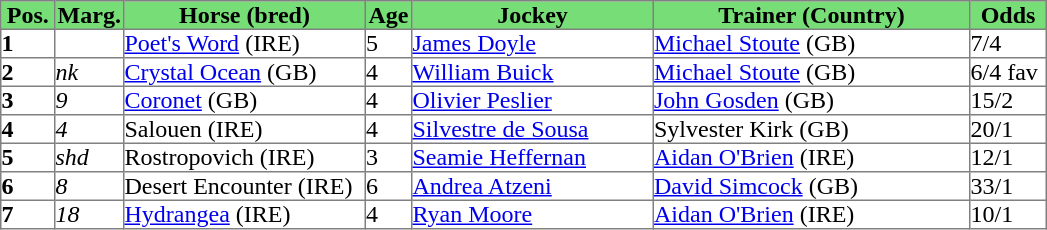<table class = "sortable" | border="1" cellpadding="0" style="border-collapse: collapse;">
<tr style="background:#7d7; text-align:center;">
<th style="width:35px;"><strong>Pos.</strong></th>
<th style="width:45px;"><strong>Marg.</strong></th>
<th style="width:160px;"><strong>Horse (bred)</strong></th>
<th style="width:30px;"><strong>Age</strong></th>
<th style="width:160px;"><strong>Jockey</strong></th>
<th style="width:210px;"><strong>Trainer (Country)</strong></th>
<th style="width:50px;"><strong>Odds</strong></th>
</tr>
<tr>
<td><strong>1</strong></td>
<td></td>
<td><a href='#'>Poet's Word</a> (IRE)</td>
<td>5</td>
<td><a href='#'>James Doyle</a></td>
<td><a href='#'>Michael Stoute</a> (GB)</td>
<td>7/4</td>
</tr>
<tr>
<td><strong>2</strong></td>
<td><em>nk</em></td>
<td><a href='#'>Crystal Ocean</a> (GB)</td>
<td>4</td>
<td><a href='#'>William Buick</a></td>
<td><a href='#'>Michael Stoute</a> (GB)</td>
<td>6/4 fav</td>
</tr>
<tr>
<td><strong>3</strong></td>
<td><em>9</em></td>
<td><a href='#'>Coronet</a> (GB)</td>
<td>4</td>
<td><a href='#'>Olivier Peslier</a></td>
<td><a href='#'>John Gosden</a> (GB)</td>
<td>15/2</td>
</tr>
<tr>
<td><strong>4</strong></td>
<td><em>4</em></td>
<td>Salouen (IRE)</td>
<td>4</td>
<td><a href='#'>Silvestre de Sousa</a></td>
<td>Sylvester Kirk (GB)</td>
<td>20/1</td>
</tr>
<tr>
<td><strong>5</strong></td>
<td><em>shd</em></td>
<td>Rostropovich (IRE)</td>
<td>3</td>
<td><a href='#'>Seamie Heffernan</a></td>
<td><a href='#'>Aidan O'Brien</a> (IRE)</td>
<td>12/1</td>
</tr>
<tr>
<td><strong>6</strong></td>
<td><em>8</em></td>
<td>Desert Encounter (IRE)</td>
<td>6</td>
<td><a href='#'>Andrea Atzeni</a></td>
<td><a href='#'>David Simcock</a> (GB)</td>
<td>33/1</td>
</tr>
<tr>
<td><strong>7</strong></td>
<td><em>18</em></td>
<td><a href='#'>Hydrangea</a> (IRE)</td>
<td>4</td>
<td><a href='#'>Ryan Moore</a></td>
<td><a href='#'>Aidan O'Brien</a> (IRE)</td>
<td>10/1</td>
</tr>
</table>
